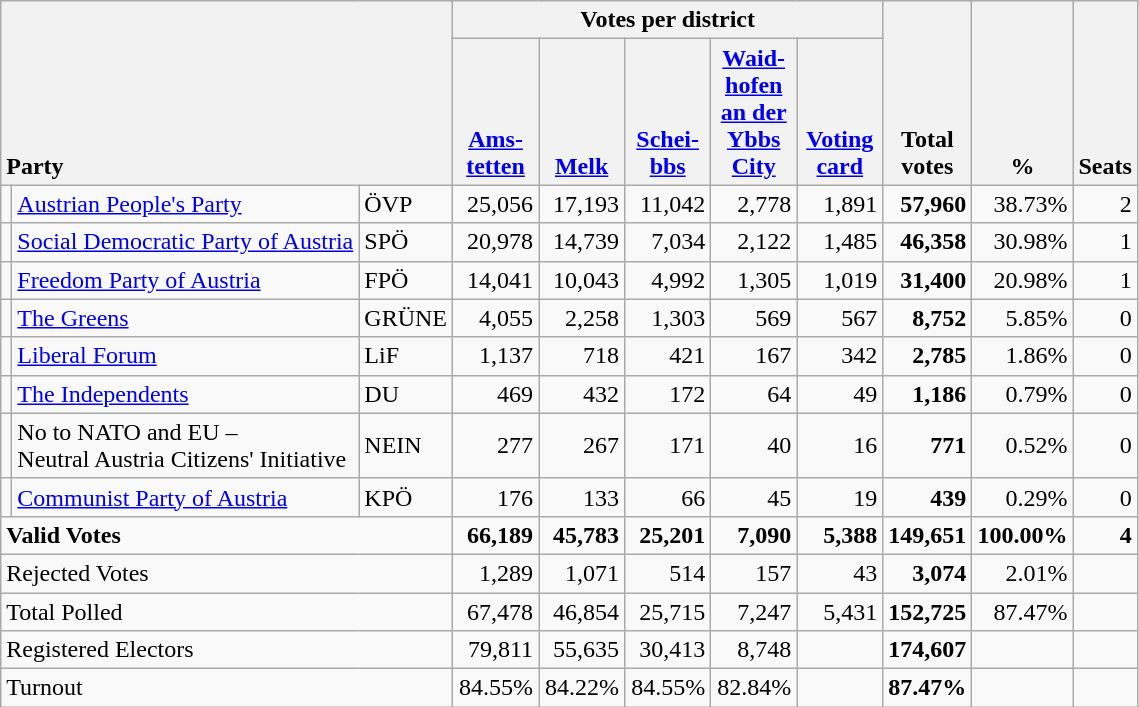<table class="wikitable" border="1" style="text-align:right;">
<tr>
<th style="text-align:left;" valign=bottom rowspan=2 colspan=3>Party</th>
<th colspan=5>Votes per district</th>
<th align=center valign=bottom rowspan=2 width="50">Total<br>votes</th>
<th align=center valign=bottom rowspan=2 width="50">%</th>
<th align=center valign=bottom rowspan=2>Seats</th>
</tr>
<tr>
<th align=center valign=bottom width="50"><a href='#'>Ams-<br>tetten</a></th>
<th align=center valign=bottom width="50"><a href='#'>Melk</a></th>
<th align=center valign=bottom width="50"><a href='#'>Schei-<br>bbs</a></th>
<th align=center valign=bottom width="50"><a href='#'>Waid-<br>hofen<br>an der<br>Ybbs<br>City</a></th>
<th align=center valign=bottom width="50"><a href='#'>Voting<br>card</a></th>
</tr>
<tr>
<td></td>
<td align=left><a href='#'>Austrian People's Party</a></td>
<td align=left>ÖVP</td>
<td>25,056</td>
<td>17,193</td>
<td>11,042</td>
<td>2,778</td>
<td>1,891</td>
<td><strong>57,960</strong></td>
<td>38.73%</td>
<td>2</td>
</tr>
<tr>
<td></td>
<td align=left style="white-space: nowrap;"><a href='#'>Social Democratic Party of Austria</a></td>
<td align=left>SPÖ</td>
<td>20,978</td>
<td>14,739</td>
<td>7,034</td>
<td>2,122</td>
<td>1,485</td>
<td><strong>46,358</strong></td>
<td>30.98%</td>
<td>1</td>
</tr>
<tr>
<td></td>
<td align=left><a href='#'>Freedom Party of Austria</a></td>
<td align=left>FPÖ</td>
<td>14,041</td>
<td>10,043</td>
<td>4,992</td>
<td>1,305</td>
<td>1,019</td>
<td><strong>31,400</strong></td>
<td>20.98%</td>
<td>1</td>
</tr>
<tr>
<td></td>
<td align=left><a href='#'>The Greens</a></td>
<td align=left>GRÜNE</td>
<td>4,055</td>
<td>2,258</td>
<td>1,303</td>
<td>569</td>
<td>567</td>
<td><strong>8,752</strong></td>
<td>5.85%</td>
<td>0</td>
</tr>
<tr>
<td></td>
<td align=left><a href='#'>Liberal Forum</a></td>
<td align=left>LiF</td>
<td>1,137</td>
<td>718</td>
<td>421</td>
<td>167</td>
<td>342</td>
<td><strong>2,785</strong></td>
<td>1.86%</td>
<td>0</td>
</tr>
<tr>
<td></td>
<td align=left><a href='#'>The Independents</a></td>
<td align=left>DU</td>
<td>469</td>
<td>432</td>
<td>172</td>
<td>64</td>
<td>49</td>
<td><strong>1,186</strong></td>
<td>0.79%</td>
<td>0</td>
</tr>
<tr>
<td></td>
<td align=left>No to NATO and EU –<br>Neutral Austria Citizens' Initiative</td>
<td align=left>NEIN</td>
<td>277</td>
<td>267</td>
<td>171</td>
<td>40</td>
<td>16</td>
<td><strong>771</strong></td>
<td>0.52%</td>
<td>0</td>
</tr>
<tr>
<td></td>
<td align=left><a href='#'>Communist Party of Austria</a></td>
<td align=left>KPÖ</td>
<td>176</td>
<td>133</td>
<td>66</td>
<td>45</td>
<td>19</td>
<td><strong>439</strong></td>
<td>0.29%</td>
<td>0</td>
</tr>
<tr style="font-weight:bold">
<td align=left colspan=3>Valid Votes</td>
<td>66,189</td>
<td>45,783</td>
<td>25,201</td>
<td>7,090</td>
<td>5,388</td>
<td>149,651</td>
<td>100.00%</td>
<td>4</td>
</tr>
<tr>
<td align=left colspan=3>Rejected Votes</td>
<td>1,289</td>
<td>1,071</td>
<td>514</td>
<td>157</td>
<td>43</td>
<td><strong>3,074</strong></td>
<td>2.01%</td>
<td></td>
</tr>
<tr>
<td align=left colspan=3>Total Polled</td>
<td>67,478</td>
<td>46,854</td>
<td>25,715</td>
<td>7,247</td>
<td>5,431</td>
<td><strong>152,725</strong></td>
<td>87.47%</td>
<td></td>
</tr>
<tr>
<td align=left colspan=3>Registered Electors</td>
<td>79,811</td>
<td>55,635</td>
<td>30,413</td>
<td>8,748</td>
<td></td>
<td><strong>174,607</strong></td>
<td></td>
<td></td>
</tr>
<tr>
<td align=left colspan=3>Turnout</td>
<td>84.55%</td>
<td>84.22%</td>
<td>84.55%</td>
<td>82.84%</td>
<td></td>
<td><strong>87.47%</strong></td>
<td></td>
<td></td>
</tr>
</table>
